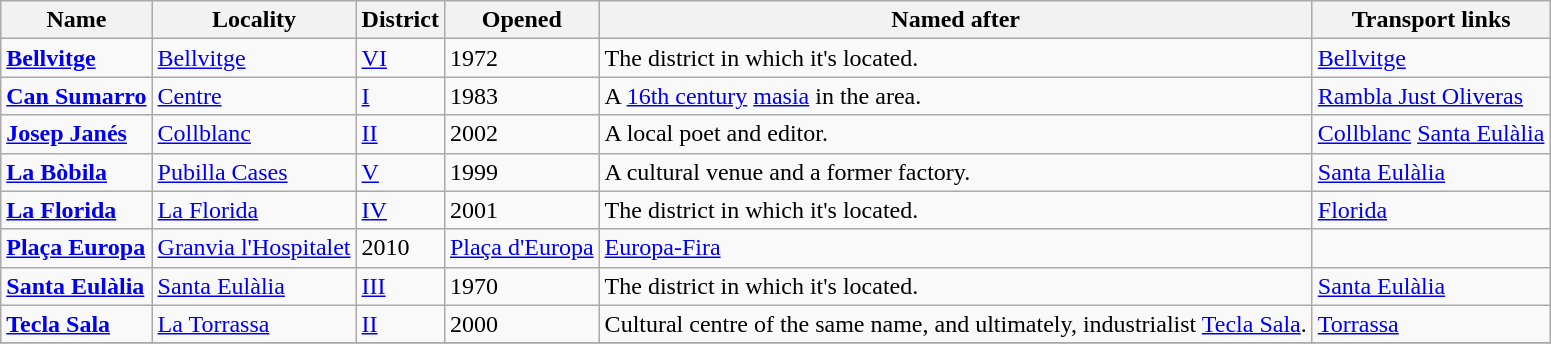<table class="wikitable sortable">
<tr>
<th>Name</th>
<th>Locality</th>
<th>District</th>
<th>Opened</th>
<th>Named after</th>
<th>Transport links</th>
</tr>
<tr>
<td><strong><a href='#'>Bellvitge</a></strong></td>
<td><a href='#'>Bellvitge</a></td>
<td><a href='#'>VI</a></td>
<td>1972</td>
<td>The district in which it's located.</td>
<td> <a href='#'>Bellvitge</a></td>
</tr>
<tr>
<td><strong><a href='#'>Can Sumarro</a></strong></td>
<td><a href='#'>Centre</a></td>
<td><a href='#'>I</a></td>
<td>1983</td>
<td>A <a href='#'>16th century</a> <a href='#'>masia</a> in the area.</td>
<td> <a href='#'>Rambla Just Oliveras</a></td>
</tr>
<tr>
<td><strong><a href='#'>Josep Janés</a></strong></td>
<td><a href='#'>Collblanc</a></td>
<td><a href='#'>II</a></td>
<td>2002</td>
<td>A local poet and editor.</td>
<td> <a href='#'>Collblanc</a>  <a href='#'>Santa Eulàlia</a></td>
</tr>
<tr>
<td><strong><a href='#'>La Bòbila</a></strong></td>
<td><a href='#'>Pubilla Cases</a></td>
<td><a href='#'>V</a></td>
<td>1999</td>
<td>A cultural venue and a former factory.</td>
<td> <a href='#'>Santa Eulàlia</a></td>
</tr>
<tr>
<td><strong><a href='#'>La Florida</a></strong></td>
<td><a href='#'>La Florida</a></td>
<td><a href='#'>IV</a></td>
<td>2001</td>
<td>The district in which it's located.</td>
<td> <a href='#'>Florida</a></td>
</tr>
<tr>
<td><strong><a href='#'>Plaça Europa</a></strong></td>
<td><a href='#'>Granvia l'Hospitalet</a></td>
<td>2010</td>
<td><a href='#'>Plaça d'Europa</a></td>
<td> <a href='#'>Europa-Fira</a></td>
</tr>
<tr>
<td><strong><a href='#'>Santa Eulàlia</a></strong></td>
<td><a href='#'>Santa Eulàlia</a></td>
<td><a href='#'>III</a></td>
<td>1970</td>
<td>The district in which it's located.</td>
<td> <a href='#'>Santa Eulàlia</a></td>
</tr>
<tr>
<td><strong><a href='#'>Tecla Sala</a></strong></td>
<td><a href='#'>La Torrassa</a></td>
<td><a href='#'>II</a></td>
<td>2000</td>
<td>Cultural centre of the same name, and ultimately, industrialist <a href='#'>Tecla Sala</a>.</td>
<td> <a href='#'>Torrassa</a></td>
</tr>
<tr>
</tr>
</table>
